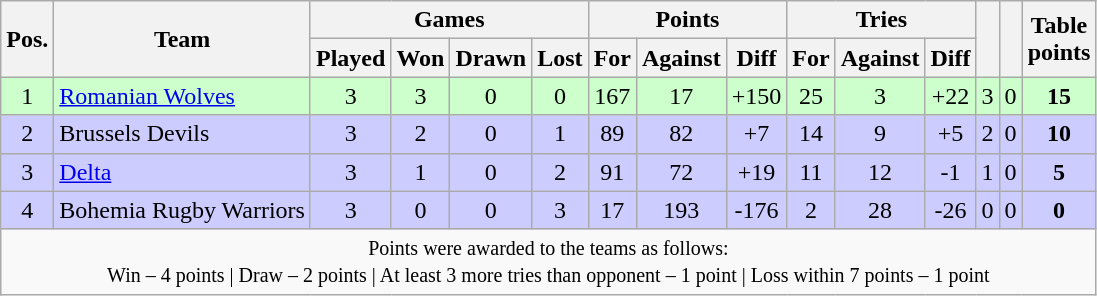<table class="wikitable" style="text-align:center">
<tr>
<th rowspan="2">Pos.</th>
<th rowspan="2">Team</th>
<th colspan="4">Games</th>
<th colspan="3">Points</th>
<th colspan="3">Tries</th>
<th rowspan="2"></th>
<th rowspan="2"></th>
<th rowspan="2">Table<br>points</th>
</tr>
<tr>
<th>Played</th>
<th>Won</th>
<th>Drawn</th>
<th>Lost</th>
<th>For</th>
<th>Against</th>
<th>Diff</th>
<th>For</th>
<th>Against</th>
<th>Diff</th>
</tr>
<tr bgcolor="#ccffcc">
<td>1</td>
<td style="text-align:left"> <a href='#'>Romanian Wolves</a></td>
<td>3</td>
<td>3</td>
<td>0</td>
<td>0</td>
<td>167</td>
<td>17</td>
<td>+150</td>
<td>25</td>
<td>3</td>
<td>+22</td>
<td>3</td>
<td>0</td>
<td><strong>15</strong></td>
</tr>
<tr bgcolor="#ccccff">
<td>2</td>
<td style="text-align:left"> Brussels Devils</td>
<td>3</td>
<td>2</td>
<td>0</td>
<td>1</td>
<td>89</td>
<td>82</td>
<td>+7</td>
<td>14</td>
<td>9</td>
<td>+5</td>
<td>2</td>
<td>0</td>
<td><strong>10</strong></td>
</tr>
<tr bgcolor="#ccccff">
<td>3</td>
<td style="text-align:left"> <a href='#'>Delta</a></td>
<td>3</td>
<td>1</td>
<td>0</td>
<td>2</td>
<td>91</td>
<td>72</td>
<td>+19</td>
<td>11</td>
<td>12</td>
<td>-1</td>
<td>1</td>
<td>0</td>
<td><strong>5</strong></td>
</tr>
<tr bgcolor="#ccccff">
<td>4</td>
<td style="text-align:left"> Bohemia Rugby Warriors</td>
<td>3</td>
<td>0</td>
<td>0</td>
<td>3</td>
<td>17</td>
<td>193</td>
<td>-176</td>
<td>2</td>
<td>28</td>
<td>-26</td>
<td>0</td>
<td>0</td>
<td><strong>0</strong></td>
</tr>
<tr>
<td colspan="100%" style="text-align:center"><small>Points were awarded to the teams as follows:<br>Win – 4 points | Draw – 2 points | At least 3 more tries than opponent – 1 point | Loss within 7 points – 1 point</small></td>
</tr>
</table>
